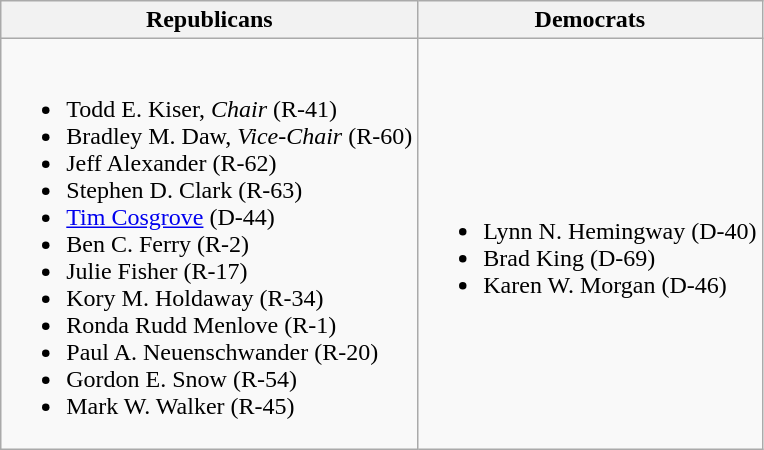<table class=wikitable>
<tr>
<th>Republicans</th>
<th>Democrats</th>
</tr>
<tr>
<td><br><ul><li>Todd E. Kiser, <em>Chair</em> (R-41)</li><li>Bradley M. Daw, <em>Vice-Chair</em> (R-60)</li><li>Jeff Alexander (R-62)</li><li>Stephen D. Clark (R-63)</li><li><a href='#'>Tim Cosgrove</a> (D-44)</li><li>Ben C. Ferry (R-2)</li><li>Julie Fisher (R-17)</li><li>Kory M. Holdaway (R-34)</li><li>Ronda Rudd Menlove (R-1)</li><li>Paul A. Neuenschwander (R-20)</li><li>Gordon E. Snow (R-54)</li><li>Mark W. Walker (R-45)</li></ul></td>
<td><br><ul><li>Lynn N. Hemingway (D-40)</li><li>Brad King (D-69)</li><li>Karen W. Morgan (D-46)</li></ul></td>
</tr>
</table>
